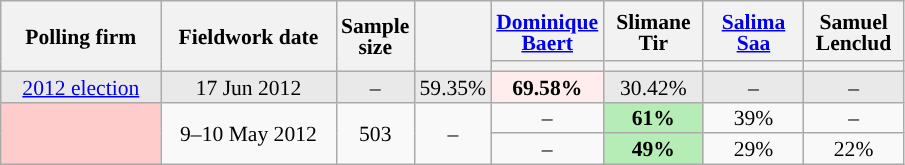<table class="wikitable sortable" style="text-align:center;font-size:90%;line-height:14px;">
<tr style="height:40px;">
<th style="width:100px;" rowspan="2">Polling firm</th>
<th style="width:110px;" rowspan="2">Fieldwork date</th>
<th style="width:35px;" rowspan="2">Sample<br>size</th>
<th style="width:30px;" rowspan="2"></th>
<th class="unsortable" style="width:60px;"><a href='#'>Dominique Baert</a><br></th>
<th class="unsortable" style="width:60px;">Slimane Tir<br></th>
<th class="unsortable" style="width:60px;"><a href='#'>Salima Saa</a><br></th>
<th class="unsortable" style="width:60px;">Samuel Lenclud<br></th>
</tr>
<tr>
<th style="background:"></th>
<th style="background:"></th>
<th style="background:"></th>
<th style="background:"></th>
</tr>
<tr style="background:#E9E9E9;">
<td><a href='#'>2012 election</a></td>
<td data-sort-value="2012-06-17">17 Jun 2012</td>
<td>–</td>
<td>59.35%</td>
<td style="background:#FFEDED;"><strong>69.58%</strong></td>
<td>30.42%</td>
<td>–</td>
<td>–</td>
</tr>
<tr>
<td rowspan="2" style="background:#FFCCCC;"> </td>
<td rowspan="2" data-sort-value="2012-05-10">9–10 May 2012</td>
<td rowspan="2">503</td>
<td rowspan="2">–</td>
<td>–</td>
<td style="background:#B6EDB6;"><strong>61%</strong></td>
<td>39%</td>
<td>–</td>
</tr>
<tr>
<td>–</td>
<td style="background:#B6EDB6;"><strong>49%</strong></td>
<td>29%</td>
<td>22%</td>
</tr>
</table>
